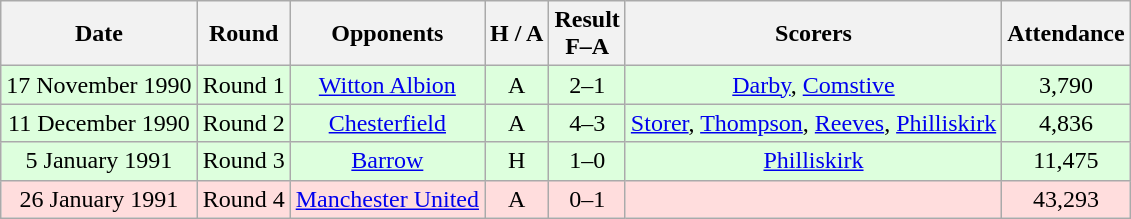<table class="wikitable" style="text-align:center">
<tr>
<th>Date</th>
<th>Round</th>
<th>Opponents</th>
<th>H / A</th>
<th>Result<br>F–A</th>
<th>Scorers</th>
<th>Attendance</th>
</tr>
<tr bgcolor="#ddffdd">
<td>17 November 1990</td>
<td>Round 1</td>
<td><a href='#'>Witton Albion</a></td>
<td>A</td>
<td>2–1</td>
<td><a href='#'>Darby</a>, <a href='#'>Comstive</a></td>
<td>3,790</td>
</tr>
<tr bgcolor="#ddffdd">
<td>11 December 1990</td>
<td>Round 2</td>
<td><a href='#'>Chesterfield</a></td>
<td>A</td>
<td>4–3</td>
<td><a href='#'>Storer</a>, <a href='#'>Thompson</a>, <a href='#'>Reeves</a>, <a href='#'>Philliskirk</a></td>
<td>4,836</td>
</tr>
<tr bgcolor="#ddffdd">
<td>5 January 1991</td>
<td>Round 3</td>
<td><a href='#'>Barrow</a></td>
<td>H</td>
<td>1–0</td>
<td><a href='#'>Philliskirk</a></td>
<td>11,475</td>
</tr>
<tr bgcolor="#ffdddd">
<td>26 January 1991</td>
<td>Round 4</td>
<td><a href='#'>Manchester United</a></td>
<td>A</td>
<td>0–1</td>
<td></td>
<td>43,293</td>
</tr>
</table>
